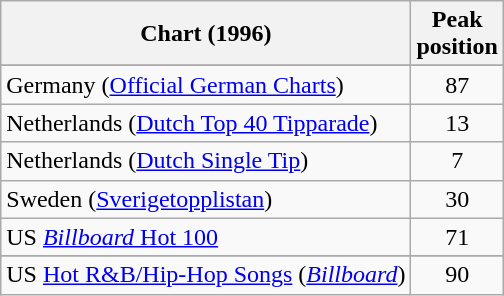<table class="wikitable">
<tr>
<th align="center">Chart (1996)</th>
<th align="center">Peak<br>position</th>
</tr>
<tr>
</tr>
<tr>
</tr>
<tr>
<td>Germany (<a href='#'>Official German Charts</a>)</td>
<td align="center">87</td>
</tr>
<tr>
<td>Netherlands (<a href='#'>Dutch Top 40 Tipparade</a>)</td>
<td align="center">13</td>
</tr>
<tr>
<td>Netherlands (<a href='#'>Dutch Single Tip</a>)</td>
<td align="center">7</td>
</tr>
<tr>
<td>Sweden (<a href='#'>Sverigetopplistan</a>)</td>
<td align="center">30</td>
</tr>
<tr>
<td>US <a href='#'><em>Billboard</em> Hot 100</a></td>
<td align="center">71</td>
</tr>
<tr>
</tr>
<tr>
<td>US <a href='#'>Hot R&B/Hip-Hop Songs</a> (<em><a href='#'>Billboard</a></em>)</td>
<td align="center">90</td>
</tr>
</table>
